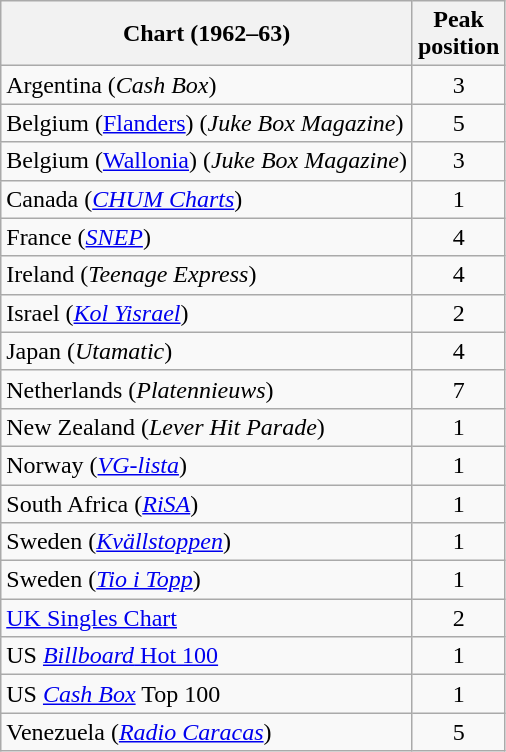<table class="wikitable">
<tr>
<th style="text-align:center;">Chart (1962–63)</th>
<th style="text-align:center; width:50px;">Peak position</th>
</tr>
<tr>
<td>Argentina (<em>Cash Box</em>)</td>
<td style="text-align:center;">3</td>
</tr>
<tr>
<td>Belgium (<a href='#'>Flanders</a>) (<em>Juke Box Magazine</em>)</td>
<td style="text-align:center;">5</td>
</tr>
<tr>
<td>Belgium (<a href='#'>Wallonia</a>) (<em>Juke Box Magazine</em>)</td>
<td style="text-align:center;">3</td>
</tr>
<tr>
<td>Canada (<em><a href='#'>CHUM Charts</a></em>) </td>
<td style="text-align:center;">1</td>
</tr>
<tr>
<td>France (<em><a href='#'>SNEP</a></em>)</td>
<td style="text-align:center;">4</td>
</tr>
<tr>
<td>Ireland (<em>Teenage Express</em>)</td>
<td style="text-align:center;">4</td>
</tr>
<tr>
<td>Israel (<em><a href='#'>Kol Yisrael</a></em>)</td>
<td style="text-align:center;">2</td>
</tr>
<tr>
<td>Japan (<em>Utamatic</em>)</td>
<td style="text-align:center;">4</td>
</tr>
<tr>
<td>Netherlands (<em>Platennieuws</em>)</td>
<td style="text-align:center;">7</td>
</tr>
<tr>
<td>New Zealand (<em>Lever Hit Parade</em>)</td>
<td style="text-align:center;">1</td>
</tr>
<tr>
<td>Norway (<em><a href='#'>VG-lista</a></em>)</td>
<td style="text-align:center;">1</td>
</tr>
<tr>
<td>South Africa (<em><a href='#'>RiSA</a></em>)</td>
<td style="text-align:center;">1</td>
</tr>
<tr>
<td>Sweden (<em><a href='#'>Kvällstoppen</a></em>)</td>
<td style="text-align:center;">1</td>
</tr>
<tr>
<td>Sweden (<em><a href='#'>Tio i Topp</a></em>)</td>
<td style="text-align:center;">1</td>
</tr>
<tr>
<td><a href='#'>UK Singles Chart</a></td>
<td style="text-align:center;">2</td>
</tr>
<tr>
<td>US <a href='#'><em>Billboard</em> Hot 100</a></td>
<td style="text-align:center;">1</td>
</tr>
<tr>
<td>US <a href='#'><em>Cash Box</em></a> Top 100</td>
<td align="center">1</td>
</tr>
<tr>
<td>Venezuela (<em><a href='#'>Radio Caracas</a></em>)</td>
<td style="text-align:center;">5</td>
</tr>
</table>
